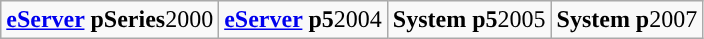<table class="wikitable" style="text-align: ">
<tr>
<td><strong><a href='#'>eServer</a> pSeries</strong>2000</td>
<td><strong><a href='#'>eServer</a> p5</strong>2004</td>
<td><strong>System p5</strong>2005</td>
<td><strong>System p</strong>2007</td>
</tr>
</table>
